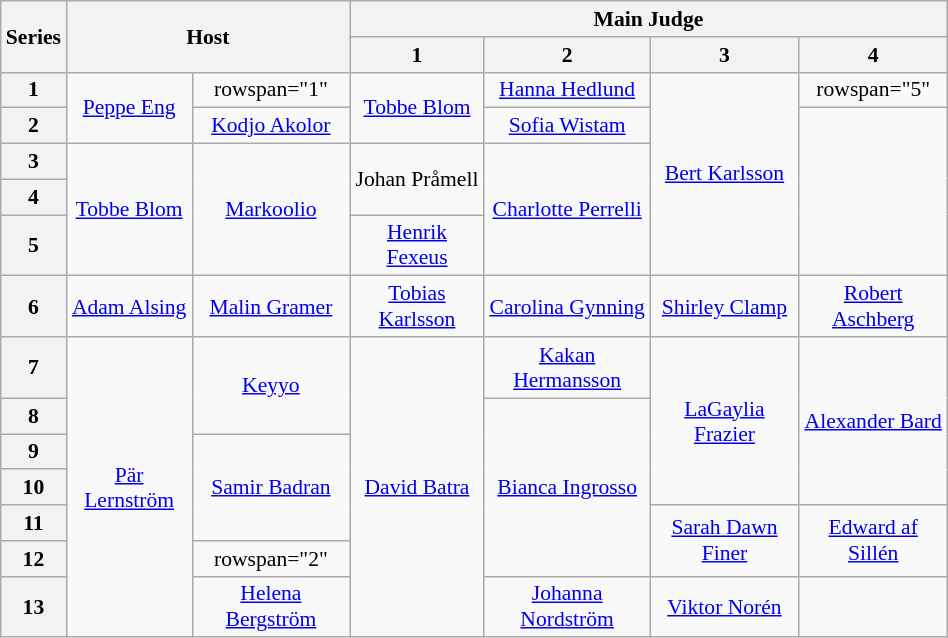<table class="wikitable" style="text-align:center; font-size:90%; width: 50%;">
<tr>
<th rowspan=2>Series</th>
<th colspan="2" rowspan="2">Host</th>
<th colspan="4">Main Judge</th>
</tr>
<tr>
<th>1</th>
<th>2</th>
<th>3</th>
<th>4</th>
</tr>
<tr>
<th scope="row">1</th>
<td rowspan="2"><a href='#'>Peppe Eng</a></td>
<td>rowspan="1"  </td>
<td rowspan="2"><a href='#'>Tobbe Blom</a></td>
<td rowspan="1"><a href='#'>Hanna Hedlund</a></td>
<td rowspan="5"><a href='#'>Bert Karlsson</a></td>
<td>rowspan="5"  </td>
</tr>
<tr>
<th scope="row">2</th>
<td rowspan="1"><a href='#'>Kodjo Akolor</a></td>
<td rowspan="1"><a href='#'>Sofia Wistam</a></td>
</tr>
<tr>
<th scope="row">3</th>
<td rowspan="3"><a href='#'>Tobbe Blom</a></td>
<td rowspan="3"><a href='#'>Markoolio</a></td>
<td rowspan="2">Johan Pråmell</td>
<td rowspan="3"><a href='#'>Charlotte Perrelli</a></td>
</tr>
<tr>
<th scope="row">4</th>
</tr>
<tr>
<th scope="row">5</th>
<td rowspan="1"><a href='#'>Henrik Fexeus</a></td>
</tr>
<tr>
<th scope="row">6</th>
<td rowspan="1"><a href='#'>Adam Alsing</a></td>
<td rowspan="1"><a href='#'>Malin Gramer</a></td>
<td rowspan="1"><a href='#'>Tobias Karlsson</a></td>
<td rowspan="1"><a href='#'>Carolina Gynning</a></td>
<td rowspan="1"><a href='#'>Shirley Clamp</a></td>
<td rowspan="1"><a href='#'>Robert Aschberg</a></td>
</tr>
<tr>
<th scope="row">7</th>
<td rowspan="7"><a href='#'>Pär Lernström</a></td>
<td rowspan="2"><a href='#'>Keyyo</a></td>
<td rowspan="7"><a href='#'>David Batra</a></td>
<td rowspan="1"><a href='#'>Kakan Hermansson</a></td>
<td rowspan="4"><a href='#'>LaGaylia Frazier</a></td>
<td rowspan="4"><a href='#'>Alexander Bard</a></td>
</tr>
<tr>
<th scope="row">8</th>
<td rowspan="5"><a href='#'>Bianca Ingrosso</a></td>
</tr>
<tr>
<th scope="row">9</th>
<td rowspan="3"><a href='#'>Samir Badran</a></td>
</tr>
<tr>
<th scope="row">10</th>
</tr>
<tr>
<th scope="row">11</th>
<td rowspan="2"><a href='#'>Sarah Dawn Finer</a></td>
<td rowspan="2"><a href='#'>Edward af Sillén</a></td>
</tr>
<tr>
<th scope="row">12</th>
<td>rowspan="2"  </td>
</tr>
<tr>
<th scope="row">13</th>
<td rowspan="1"><a href='#'>Helena Bergström</a></td>
<td rowspan="1"><a href='#'>Johanna Nordström</a></td>
<td rowspan="1"><a href='#'>Viktor Norén</a></td>
</tr>
</table>
